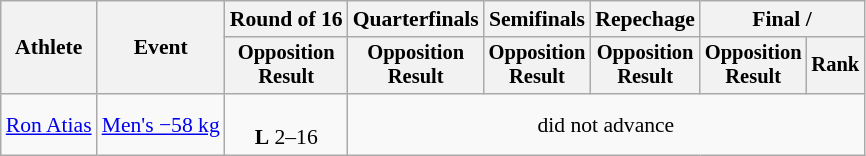<table class="wikitable" style="font-size:90%;">
<tr>
<th rowspan=2>Athlete</th>
<th rowspan=2>Event</th>
<th>Round of 16</th>
<th>Quarterfinals</th>
<th>Semifinals</th>
<th>Repechage</th>
<th colspan=2>Final / </th>
</tr>
<tr style="font-size:95%">
<th>Opposition<br>Result</th>
<th>Opposition<br>Result</th>
<th>Opposition<br>Result</th>
<th>Opposition<br>Result</th>
<th>Opposition<br>Result</th>
<th>Rank</th>
</tr>
<tr align=center>
<td align=left><a href='#'>Ron Atias</a></td>
<td align=left><a href='#'>Men's −58 kg</a></td>
<td><br><strong>L</strong> 2–16 </td>
<td colspan=5>did not advance</td>
</tr>
</table>
